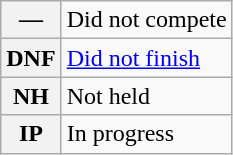<table class="wikitable">
<tr>
<th scope="row">—</th>
<td>Did not compete</td>
</tr>
<tr>
<th scope="row">DNF</th>
<td><a href='#'>Did not finish</a></td>
</tr>
<tr>
<th scope="row">NH</th>
<td>Not held</td>
</tr>
<tr>
<th scope="row">IP</th>
<td>In progress</td>
</tr>
</table>
